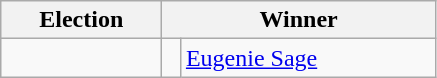<table class=wikitable>
<tr>
<th width=100>Election</th>
<th width=175 colspan=2>Winner</th>
</tr>
<tr>
<td></td>
<td width=5 bgcolor=></td>
<td><a href='#'>Eugenie Sage</a></td>
</tr>
</table>
